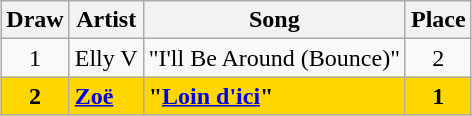<table class="sortable wikitable" style="margin: 1em auto 1em auto; text-align:center">
<tr>
<th>Draw</th>
<th>Artist</th>
<th>Song</th>
<th>Place</th>
</tr>
<tr>
<td>1</td>
<td align="left">Elly V</td>
<td align="left">"I'll Be Around (Bounce)"</td>
<td>2</td>
</tr>
<tr style="font-weight:bold;background:gold;">
<td>2</td>
<td align="left"><a href='#'>Zoë</a></td>
<td align="left">"<a href='#'>Loin d'ici</a>"</td>
<td>1</td>
</tr>
</table>
